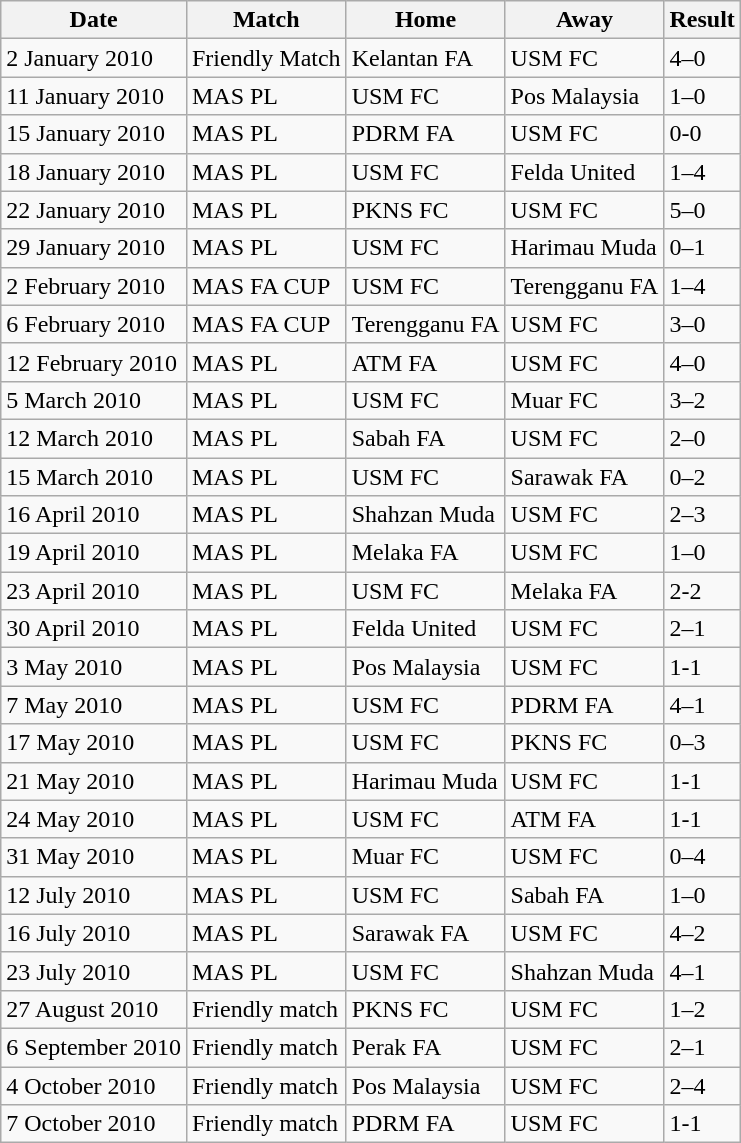<table class="wikitable">
<tr>
<th>Date</th>
<th>Match</th>
<th>Home</th>
<th>Away</th>
<th>Result</th>
</tr>
<tr>
<td>2 January 2010</td>
<td>Friendly Match</td>
<td>Kelantan FA</td>
<td>USM FC</td>
<td>4–0</td>
</tr>
<tr>
<td>11 January 2010</td>
<td>MAS PL</td>
<td>USM FC</td>
<td>Pos Malaysia</td>
<td>1–0</td>
</tr>
<tr>
<td>15 January 2010</td>
<td>MAS PL</td>
<td>PDRM FA</td>
<td>USM FC</td>
<td>0-0</td>
</tr>
<tr>
<td>18 January 2010</td>
<td>MAS PL</td>
<td>USM FC</td>
<td>Felda United</td>
<td>1–4</td>
</tr>
<tr>
<td>22 January 2010</td>
<td>MAS PL</td>
<td>PKNS FC</td>
<td>USM FC</td>
<td>5–0</td>
</tr>
<tr>
<td>29 January 2010</td>
<td>MAS PL</td>
<td>USM FC</td>
<td>Harimau Muda</td>
<td>0–1</td>
</tr>
<tr>
<td>2 February 2010</td>
<td>MAS FA CUP</td>
<td>USM FC</td>
<td>Terengganu FA</td>
<td>1–4</td>
</tr>
<tr>
<td>6 February 2010</td>
<td>MAS FA CUP</td>
<td>Terengganu FA</td>
<td>USM FC</td>
<td>3–0</td>
</tr>
<tr>
<td>12 February 2010</td>
<td>MAS PL</td>
<td>ATM FA</td>
<td>USM FC</td>
<td>4–0</td>
</tr>
<tr>
<td>5 March 2010</td>
<td>MAS PL</td>
<td>USM FC</td>
<td>Muar FC</td>
<td>3–2</td>
</tr>
<tr>
<td>12 March 2010</td>
<td>MAS PL</td>
<td>Sabah FA</td>
<td>USM FC</td>
<td>2–0</td>
</tr>
<tr>
<td>15 March 2010</td>
<td>MAS PL</td>
<td>USM FC</td>
<td>Sarawak FA</td>
<td>0–2</td>
</tr>
<tr>
<td>16 April 2010</td>
<td>MAS PL</td>
<td>Shahzan Muda</td>
<td>USM FC</td>
<td>2–3</td>
</tr>
<tr>
<td>19 April 2010</td>
<td>MAS PL</td>
<td>Melaka FA</td>
<td>USM FC</td>
<td>1–0</td>
</tr>
<tr>
<td>23 April 2010</td>
<td>MAS PL</td>
<td>USM FC</td>
<td>Melaka FA</td>
<td>2-2</td>
</tr>
<tr>
<td>30 April 2010</td>
<td>MAS PL</td>
<td>Felda United</td>
<td>USM FC</td>
<td>2–1</td>
</tr>
<tr>
<td>3 May 2010</td>
<td>MAS PL</td>
<td>Pos Malaysia</td>
<td>USM FC</td>
<td>1-1</td>
</tr>
<tr>
<td>7 May 2010</td>
<td>MAS PL</td>
<td>USM FC</td>
<td>PDRM FA</td>
<td>4–1</td>
</tr>
<tr>
<td>17 May 2010</td>
<td>MAS PL</td>
<td>USM FC</td>
<td>PKNS FC</td>
<td>0–3</td>
</tr>
<tr>
<td>21 May 2010</td>
<td>MAS PL</td>
<td>Harimau Muda</td>
<td>USM FC</td>
<td>1-1</td>
</tr>
<tr>
<td>24 May 2010</td>
<td>MAS PL</td>
<td>USM FC</td>
<td>ATM FA</td>
<td>1-1</td>
</tr>
<tr>
<td>31 May 2010</td>
<td>MAS PL</td>
<td>Muar FC</td>
<td>USM FC</td>
<td>0–4</td>
</tr>
<tr>
<td>12 July 2010</td>
<td>MAS PL</td>
<td>USM FC</td>
<td>Sabah FA</td>
<td>1–0</td>
</tr>
<tr>
<td>16 July 2010</td>
<td>MAS PL</td>
<td>Sarawak FA</td>
<td>USM FC</td>
<td>4–2</td>
</tr>
<tr>
<td>23 July 2010</td>
<td>MAS PL</td>
<td>USM FC</td>
<td>Shahzan Muda</td>
<td>4–1</td>
</tr>
<tr>
<td>27 August 2010</td>
<td>Friendly match</td>
<td>PKNS FC</td>
<td>USM FC</td>
<td>1–2</td>
</tr>
<tr>
<td>6 September 2010</td>
<td>Friendly match</td>
<td>Perak FA</td>
<td>USM FC</td>
<td>2–1</td>
</tr>
<tr>
<td>4 October 2010</td>
<td>Friendly match</td>
<td>Pos Malaysia</td>
<td>USM FC</td>
<td>2–4</td>
</tr>
<tr>
<td>7 October 2010</td>
<td>Friendly match</td>
<td>PDRM FA</td>
<td>USM FC</td>
<td>1-1</td>
</tr>
</table>
